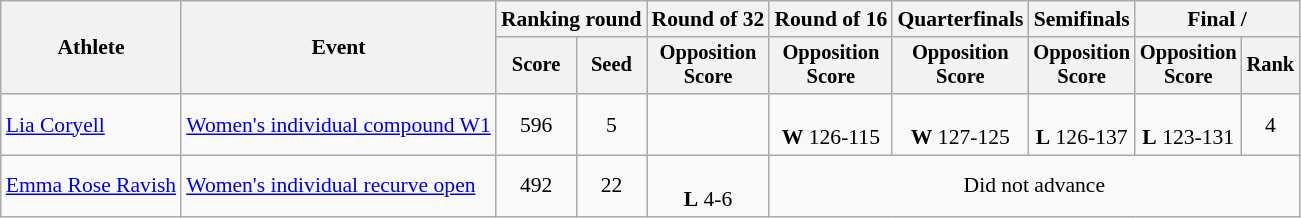<table class="wikitable" style="font-size:90%">
<tr>
<th rowspan=2>Athlete</th>
<th rowspan=2>Event</th>
<th colspan="2">Ranking round</th>
<th>Round of 32</th>
<th>Round of 16</th>
<th>Quarterfinals</th>
<th>Semifinals</th>
<th colspan="2">Final / </th>
</tr>
<tr style="font-size:95%">
<th>Score</th>
<th>Seed</th>
<th>Opposition<br>Score</th>
<th>Opposition<br>Score</th>
<th>Opposition<br>Score</th>
<th>Opposition<br>Score</th>
<th>Opposition<br>Score</th>
<th>Rank</th>
</tr>
<tr align=center>
<td align=left><a href='#'>Lia Coryell</a></td>
<td align=left><a href='#'>Women's individual compound W1</a></td>
<td>596</td>
<td>5</td>
<td></td>
<td><br><strong>W</strong> 126-115</td>
<td><br><strong>W</strong> 127-125</td>
<td><br><strong>L</strong> 126-137</td>
<td><br><strong>L</strong> 123-131</td>
<td>4</td>
</tr>
<tr align=center>
<td align=left><a href='#'>Emma Rose Ravish</a></td>
<td align=left><a href='#'>Women's individual recurve open</a></td>
<td>492</td>
<td>22</td>
<td><br><strong>L</strong> 4-6</td>
<td colspan=5>Did not advance</td>
</tr>
</table>
